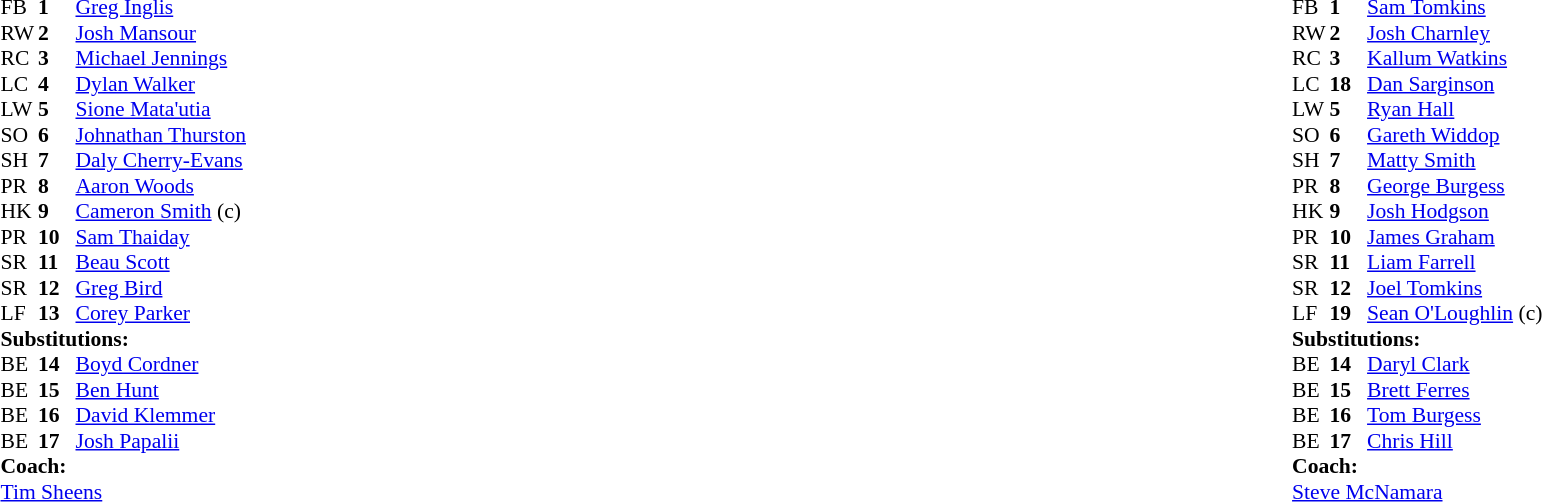<table width="100%">
<tr>
<td valign="top" width="50%"><br><table style="font-size: 90%" cellspacing="0" cellpadding="0">
<tr>
<th width="25"></th>
<th width="25"></th>
</tr>
<tr>
<td>FB</td>
<td><strong>1</strong></td>
<td> <a href='#'>Greg Inglis</a></td>
</tr>
<tr>
<td>RW</td>
<td><strong>2</strong></td>
<td> <a href='#'>Josh Mansour</a></td>
</tr>
<tr>
<td>RC</td>
<td><strong>3</strong></td>
<td> <a href='#'>Michael Jennings</a></td>
</tr>
<tr>
<td>LC</td>
<td><strong>4</strong></td>
<td> <a href='#'>Dylan Walker</a></td>
</tr>
<tr>
<td>LW</td>
<td><strong>5</strong></td>
<td> <a href='#'>Sione Mata'utia</a></td>
</tr>
<tr>
<td>SO</td>
<td><strong>6</strong></td>
<td> <a href='#'>Johnathan Thurston</a></td>
</tr>
<tr>
<td>SH</td>
<td><strong>7</strong></td>
<td> <a href='#'>Daly Cherry-Evans</a></td>
</tr>
<tr>
<td>PR</td>
<td><strong>8</strong></td>
<td> <a href='#'>Aaron Woods</a></td>
</tr>
<tr>
<td>HK</td>
<td><strong>9</strong></td>
<td> <a href='#'>Cameron Smith</a> (c)</td>
</tr>
<tr>
<td>PR</td>
<td><strong>10</strong></td>
<td> <a href='#'>Sam Thaiday</a></td>
</tr>
<tr>
<td>SR</td>
<td><strong>11</strong></td>
<td> <a href='#'>Beau Scott</a></td>
</tr>
<tr>
<td>SR</td>
<td><strong>12</strong></td>
<td> <a href='#'>Greg Bird</a></td>
</tr>
<tr>
<td>LF</td>
<td><strong>13</strong></td>
<td> <a href='#'>Corey Parker</a></td>
</tr>
<tr>
<td colspan=3><strong>Substitutions:</strong></td>
</tr>
<tr>
<td>BE</td>
<td><strong>14</strong></td>
<td> <a href='#'>Boyd Cordner</a></td>
</tr>
<tr>
<td>BE</td>
<td><strong>15</strong></td>
<td> <a href='#'>Ben Hunt</a></td>
</tr>
<tr>
<td>BE</td>
<td><strong>16</strong></td>
<td> <a href='#'>David Klemmer</a></td>
</tr>
<tr>
<td>BE</td>
<td><strong>17</strong></td>
<td> <a href='#'>Josh Papalii</a></td>
</tr>
<tr>
<td colspan=3><strong>Coach:</strong></td>
</tr>
<tr>
<td colspan="4"> <a href='#'>Tim Sheens</a></td>
</tr>
</table>
</td>
<td valign="top" width="50%"><br><table style="font-size: 90%" cellspacing="0" cellpadding="0" align="center">
<tr>
<th width="25"></th>
<th width="25"></th>
</tr>
<tr>
<td>FB</td>
<td><strong>1</strong></td>
<td> <a href='#'>Sam Tomkins</a></td>
</tr>
<tr>
<td>RW</td>
<td><strong>2</strong></td>
<td> <a href='#'>Josh Charnley</a></td>
</tr>
<tr>
<td>RC</td>
<td><strong>3</strong></td>
<td> <a href='#'>Kallum Watkins</a></td>
</tr>
<tr>
<td>LC</td>
<td><strong>18</strong></td>
<td> <a href='#'>Dan Sarginson</a></td>
</tr>
<tr>
<td>LW</td>
<td><strong>5</strong></td>
<td> <a href='#'>Ryan Hall</a></td>
</tr>
<tr>
<td>SO</td>
<td><strong>6</strong></td>
<td> <a href='#'>Gareth Widdop</a></td>
</tr>
<tr>
<td>SH</td>
<td><strong>7</strong></td>
<td> <a href='#'>Matty Smith</a></td>
</tr>
<tr>
<td>PR</td>
<td><strong>8</strong></td>
<td> <a href='#'>George Burgess</a></td>
</tr>
<tr>
<td>HK</td>
<td><strong>9</strong></td>
<td> <a href='#'>Josh Hodgson</a></td>
</tr>
<tr>
<td>PR</td>
<td><strong>10</strong></td>
<td> <a href='#'>James Graham</a></td>
</tr>
<tr>
<td>SR</td>
<td><strong>11</strong></td>
<td> <a href='#'>Liam Farrell</a></td>
</tr>
<tr>
<td>SR</td>
<td><strong>12</strong></td>
<td> <a href='#'>Joel Tomkins</a></td>
</tr>
<tr>
<td>LF</td>
<td><strong>19</strong></td>
<td> <a href='#'>Sean O'Loughlin</a> (c)</td>
</tr>
<tr>
<td colspan=3><strong>Substitutions:</strong></td>
</tr>
<tr>
<td>BE</td>
<td><strong>14</strong></td>
<td> <a href='#'>Daryl Clark</a></td>
</tr>
<tr>
<td>BE</td>
<td><strong>15</strong></td>
<td> <a href='#'>Brett Ferres</a></td>
</tr>
<tr>
<td>BE</td>
<td><strong>16</strong></td>
<td> <a href='#'>Tom Burgess</a></td>
</tr>
<tr>
<td>BE</td>
<td><strong>17</strong></td>
<td> <a href='#'>Chris Hill</a></td>
</tr>
<tr>
<td colspan=3><strong>Coach:</strong></td>
</tr>
<tr>
<td colspan="4"> <a href='#'>Steve McNamara</a></td>
</tr>
</table>
</td>
</tr>
</table>
